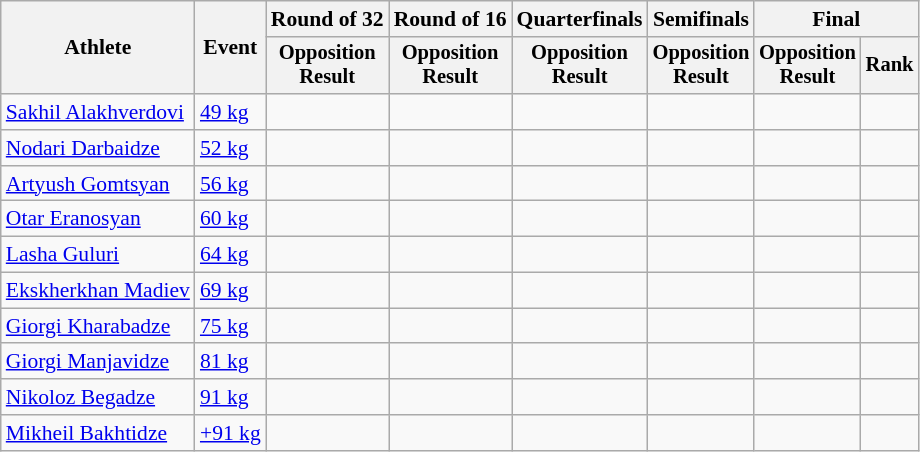<table class="wikitable" style="font-size:90%">
<tr>
<th rowspan="2">Athlete</th>
<th rowspan="2">Event</th>
<th>Round of 32</th>
<th>Round of 16</th>
<th>Quarterfinals</th>
<th>Semifinals</th>
<th colspan=2>Final</th>
</tr>
<tr style="font-size:95%">
<th>Opposition<br>Result</th>
<th>Opposition<br>Result</th>
<th>Opposition<br>Result</th>
<th>Opposition<br>Result</th>
<th>Opposition<br>Result</th>
<th>Rank</th>
</tr>
<tr align=center>
<td align=left><a href='#'>Sakhil Alakhverdovi</a></td>
<td align=left><a href='#'>49 kg</a></td>
<td></td>
<td></td>
<td></td>
<td></td>
<td></td>
<td></td>
</tr>
<tr align=center>
<td align=left><a href='#'>Nodari Darbaidze</a></td>
<td align=left><a href='#'>52 kg</a></td>
<td></td>
<td></td>
<td></td>
<td></td>
<td></td>
<td></td>
</tr>
<tr align=center>
<td align=left><a href='#'>Artyush Gomtsyan</a></td>
<td align=left><a href='#'>56 kg</a></td>
<td></td>
<td></td>
<td></td>
<td></td>
<td></td>
<td></td>
</tr>
<tr align=center>
<td align=left><a href='#'>Otar Eranosyan</a></td>
<td align=left><a href='#'>60 kg</a></td>
<td></td>
<td></td>
<td></td>
<td></td>
<td></td>
<td></td>
</tr>
<tr align=center>
<td align=left><a href='#'>Lasha Guluri</a></td>
<td align=left><a href='#'>64 kg</a></td>
<td></td>
<td></td>
<td></td>
<td></td>
<td></td>
<td></td>
</tr>
<tr align=center>
<td align=left><a href='#'>Ekskherkhan Madiev</a></td>
<td align=left><a href='#'>69 kg</a></td>
<td></td>
<td></td>
<td></td>
<td></td>
<td></td>
<td></td>
</tr>
<tr align=center>
<td align=left><a href='#'>Giorgi Kharabadze</a></td>
<td align=left><a href='#'>75 kg</a></td>
<td></td>
<td></td>
<td></td>
<td></td>
<td></td>
<td></td>
</tr>
<tr align=center>
<td align=left><a href='#'>Giorgi Manjavidze</a></td>
<td align=left><a href='#'>81 kg</a></td>
<td></td>
<td></td>
<td></td>
<td></td>
<td></td>
<td></td>
</tr>
<tr align=center>
<td align=left><a href='#'>Nikoloz Begadze</a></td>
<td align=left><a href='#'>91 kg</a></td>
<td></td>
<td></td>
<td></td>
<td></td>
<td></td>
<td></td>
</tr>
<tr align=center>
<td align=left><a href='#'>Mikheil Bakhtidze</a></td>
<td align=left><a href='#'>+91 kg</a></td>
<td></td>
<td></td>
<td></td>
<td></td>
<td></td>
<td></td>
</tr>
</table>
